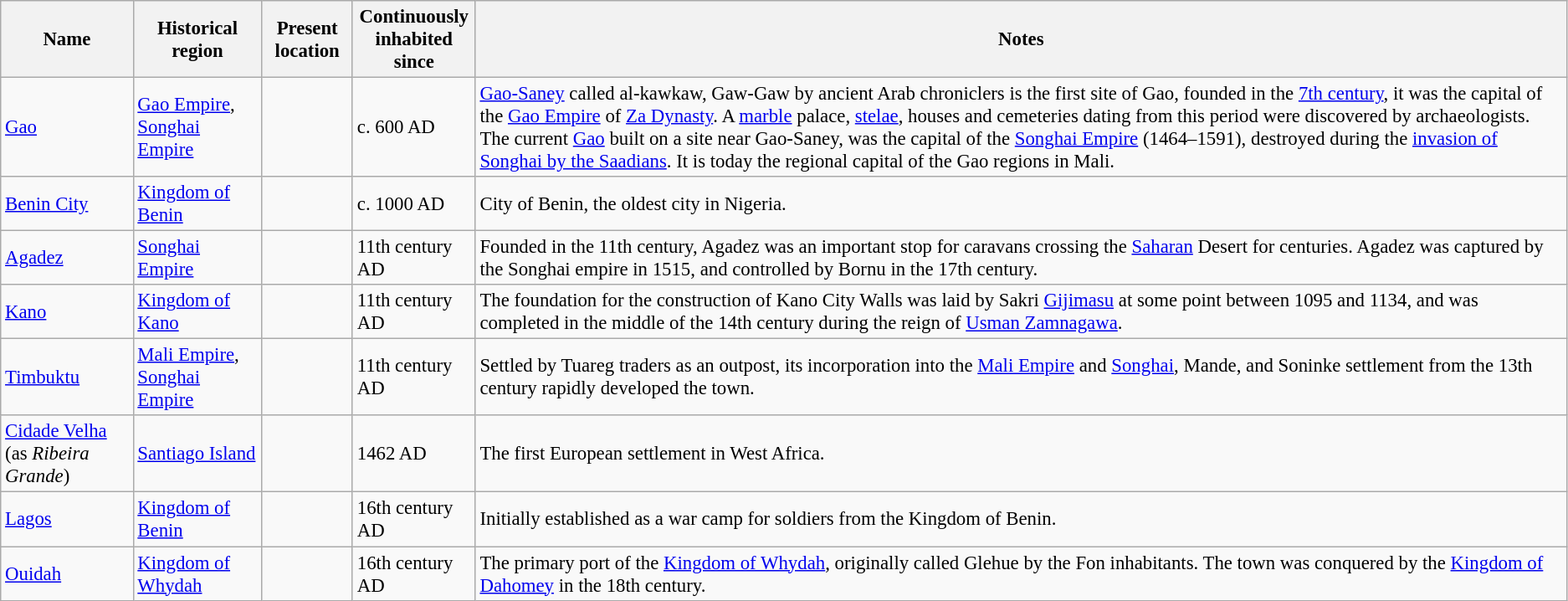<table class="wikitable sortable" style="font-size:95%">
<tr>
<th>Name</th>
<th>Historical region</th>
<th>Present location</th>
<th data-sort-type="number">Continuously<br>inhabited since</th>
<th class="unsortable">Notes</th>
</tr>
<tr>
<td><a href='#'>Gao</a></td>
<td><a href='#'>Gao Empire</a>, <a href='#'>Songhai Empire</a></td>
<td></td>
<td data-sort-value="600">c. 600 AD</td>
<td><a href='#'>Gao-Saney</a> called al-kawkaw, Gaw-Gaw by ancient Arab chroniclers is the first site of Gao, founded in the <a href='#'>7th century</a>, it was the capital of the <a href='#'>Gao Empire</a> of <a href='#'>Za Dynasty</a>. A <a href='#'>marble</a> palace, <a href='#'>stelae</a>, houses and cemeteries dating from this period were discovered by archaeologists. The current <a href='#'>Gao</a> built on a site near Gao-Saney, was the capital of the <a href='#'>Songhai Empire</a> (1464–1591), destroyed during the <a href='#'>invasion of Songhai by the Saadians</a>. It is today the regional capital of the Gao regions in Mali.</td>
</tr>
<tr>
<td><a href='#'>Benin City</a></td>
<td><a href='#'>Kingdom of Benin</a></td>
<td></td>
<td data-sort-value="-400">c. 1000 AD</td>
<td>City of Benin, the oldest city in Nigeria.</td>
</tr>
<tr>
<td><a href='#'>Agadez</a></td>
<td><a href='#'>Songhai Empire</a></td>
<td></td>
<td data-sort-value="1099.8">11th century AD</td>
<td>Founded in the 11th century, Agadez was an important stop for caravans crossing the <a href='#'>Saharan</a> Desert for centuries. Agadez was captured by the Songhai empire in 1515, and controlled by Bornu in the 17th century.</td>
</tr>
<tr>
<td><a href='#'>Kano</a></td>
<td><a href='#'>Kingdom of Kano</a></td>
<td></td>
<td data-sort-value="1099.9">11th century AD</td>
<td>The foundation for the construction of Kano City Walls was laid by Sakri <a href='#'>Gijimasu</a> at some point between 1095 and 1134, and was completed in the middle of the 14th century during the reign of <a href='#'>Usman Zamnagawa</a>.</td>
</tr>
<tr>
<td><a href='#'>Timbuktu</a></td>
<td><a href='#'>Mali Empire</a>, <a href='#'>Songhai Empire</a></td>
<td></td>
<td data-sort-value="1099.9">11th century AD</td>
<td>Settled by Tuareg traders as an outpost, its incorporation into the <a href='#'>Mali Empire</a> and <a href='#'>Songhai</a>, Mande, and Soninke settlement from the 13th century rapidly developed the town.</td>
</tr>
<tr>
<td><a href='#'>Cidade Velha</a> (as <em>Ribeira Grande</em>)</td>
<td><a href='#'>Santiago Island</a></td>
<td></td>
<td>1462 AD</td>
<td>The first European settlement in West Africa.</td>
</tr>
<tr>
<td><a href='#'>Lagos</a></td>
<td><a href='#'>Kingdom of Benin</a></td>
<td></td>
<td data-sort-value="1599.9">16th century AD</td>
<td>Initially established as a war camp for soldiers from the Kingdom of Benin.</td>
</tr>
<tr>
<td><a href='#'>Ouidah</a></td>
<td><a href='#'>Kingdom of Whydah</a></td>
<td></td>
<td data-sort-value="1599.9">16th century AD</td>
<td>The primary port of the <a href='#'>Kingdom of Whydah</a>, originally called Glehue by the Fon inhabitants. The town was conquered by the <a href='#'>Kingdom of Dahomey</a> in the 18th century.</td>
</tr>
</table>
